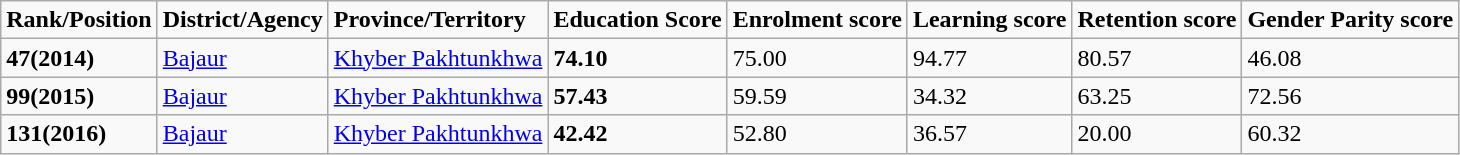<table class="wikitable sortable mw-collapsible">
<tr>
<td><strong>Rank/Position</strong></td>
<td><strong>District/Agency</strong></td>
<td><strong>Province/Territory</strong></td>
<td><strong>Education Score</strong></td>
<td><strong>Enrolment score</strong></td>
<td><strong>Learning score</strong></td>
<td><strong>Retention score</strong></td>
<td><strong>Gender Parity score</strong></td>
</tr>
<tr>
<td><strong>47(2014)</strong></td>
<td><a href='#'>Bajaur</a></td>
<td><a href='#'>Khyber Pakhtunkhwa</a></td>
<td><strong>74.10</strong></td>
<td>75.00</td>
<td>94.77</td>
<td>80.57</td>
<td>46.08</td>
</tr>
<tr>
<td><strong>99(2015)</strong></td>
<td><a href='#'>Bajaur</a></td>
<td><a href='#'>Khyber Pakhtunkhwa</a></td>
<td><strong>57.43</strong></td>
<td>59.59</td>
<td>34.32</td>
<td>63.25</td>
<td>72.56</td>
</tr>
<tr>
<td><strong>131(2016)</strong></td>
<td><a href='#'>Bajaur</a></td>
<td><a href='#'>Khyber Pakhtunkhwa</a></td>
<td><strong>42.42</strong></td>
<td>52.80</td>
<td>36.57</td>
<td>20.00</td>
<td>60.32</td>
</tr>
</table>
